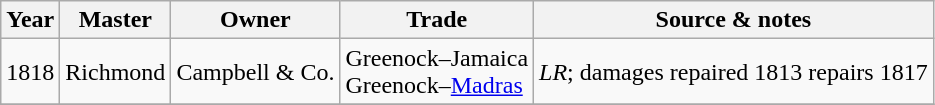<table class=" wikitable">
<tr>
<th>Year</th>
<th>Master</th>
<th>Owner</th>
<th>Trade</th>
<th>Source & notes</th>
</tr>
<tr>
<td>1818</td>
<td>Richmond</td>
<td>Campbell & Co.</td>
<td>Greenock–Jamaica<br>Greenock–<a href='#'>Madras</a></td>
<td><em>LR</em>; damages repaired 1813 repairs 1817</td>
</tr>
<tr>
</tr>
</table>
